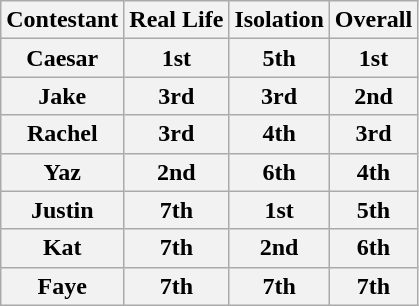<table class="wikitable">
<tr>
<th>Contestant</th>
<th>Real Life</th>
<th>Isolation</th>
<th>Overall</th>
</tr>
<tr>
<th>Caesar</th>
<th>1st</th>
<th>5th</th>
<th>1st</th>
</tr>
<tr>
<th>Jake</th>
<th>3rd</th>
<th>3rd</th>
<th>2nd</th>
</tr>
<tr>
<th>Rachel</th>
<th>3rd</th>
<th>4th</th>
<th>3rd</th>
</tr>
<tr>
<th>Yaz</th>
<th>2nd</th>
<th>6th</th>
<th>4th</th>
</tr>
<tr>
<th>Justin</th>
<th>7th</th>
<th>1st</th>
<th>5th</th>
</tr>
<tr>
<th>Kat</th>
<th>7th</th>
<th>2nd</th>
<th>6th</th>
</tr>
<tr>
<th>Faye</th>
<th>7th</th>
<th>7th</th>
<th>7th</th>
</tr>
</table>
